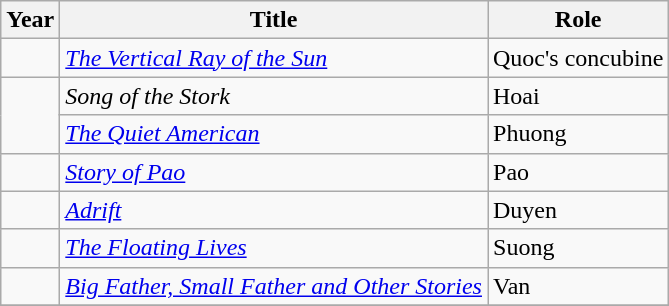<table class="wikitable">
<tr>
<th>Year</th>
<th>Title</th>
<th>Role</th>
</tr>
<tr>
<td></td>
<td><em><a href='#'>The Vertical Ray of the Sun</a></em></td>
<td>Quoc's concubine</td>
</tr>
<tr>
<td rowspan="2"></td>
<td><em>Song of the Stork</em></td>
<td>Hoai</td>
</tr>
<tr>
<td><em><a href='#'>The Quiet American</a></em></td>
<td>Phuong</td>
</tr>
<tr>
<td></td>
<td><em><a href='#'>Story of Pao</a></em></td>
<td>Pao</td>
</tr>
<tr>
<td></td>
<td><em><a href='#'>Adrift</a></em></td>
<td>Duyen</td>
</tr>
<tr>
<td></td>
<td><em><a href='#'>The Floating Lives</a></em></td>
<td>Suong</td>
</tr>
<tr>
<td></td>
<td><em><a href='#'>Big Father, Small Father and Other Stories</a></em></td>
<td>Van</td>
</tr>
<tr>
</tr>
</table>
